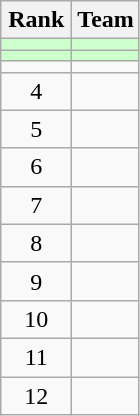<table class="wikitable" style="text-align: center;">
<tr>
<th width=40>Rank</th>
<th>Team</th>
</tr>
<tr align=center bgcolor=#ccffcc>
<td></td>
<td style="text-align:left;"></td>
</tr>
<tr align=center bgcolor=#ccffcc>
<td></td>
<td style="text-align:left;"></td>
</tr>
<tr align=center>
<td></td>
<td style="text-align:left;"></td>
</tr>
<tr align=center>
<td>4</td>
<td style="text-align:left;"></td>
</tr>
<tr align=center>
<td>5</td>
<td style="text-align:left;"></td>
</tr>
<tr align=center>
<td>6</td>
<td style="text-align:left;"></td>
</tr>
<tr align=center>
<td>7</td>
<td style="text-align:left;"></td>
</tr>
<tr align=center>
<td>8</td>
<td style="text-align:left;"></td>
</tr>
<tr align=center>
<td>9</td>
<td style="text-align:left;"></td>
</tr>
<tr align=center>
<td>10</td>
<td style="text-align:left;"></td>
</tr>
<tr align=center>
<td>11</td>
<td style="text-align:left;"></td>
</tr>
<tr align=center>
<td>12</td>
<td style="text-align:left;"></td>
</tr>
</table>
